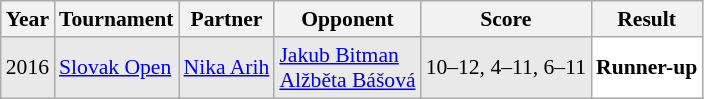<table class="sortable wikitable" style="font-size: 90%;">
<tr>
<th>Year</th>
<th>Tournament</th>
<th>Partner</th>
<th>Opponent</th>
<th>Score</th>
<th>Result</th>
</tr>
<tr style="background:#E9E9E9">
<td align="center">2016</td>
<td align="left"><a href='#'>Slovak Open</a></td>
<td align="left"> <a href='#'>Nika Arih</a></td>
<td align="left"> <a href='#'>Jakub Bitman</a> <br>  <a href='#'>Alžběta Bášová</a></td>
<td align="left">10–12, 4–11, 6–11</td>
<td style="text-align:left; background:white"> <strong>Runner-up</strong></td>
</tr>
</table>
